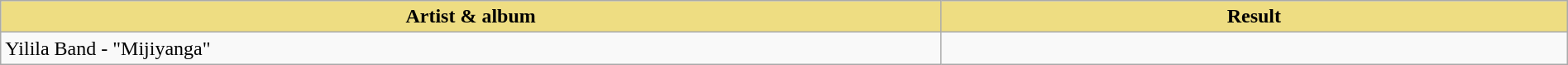<table class="wikitable" width=100%>
<tr>
<th style="width:15%;background:#EEDD82;">Artist & album</th>
<th style="width:10%;background:#EEDD82;">Result</th>
</tr>
<tr>
<td>Yilila Band - "Mijiyanga"</td>
<td></td>
</tr>
</table>
